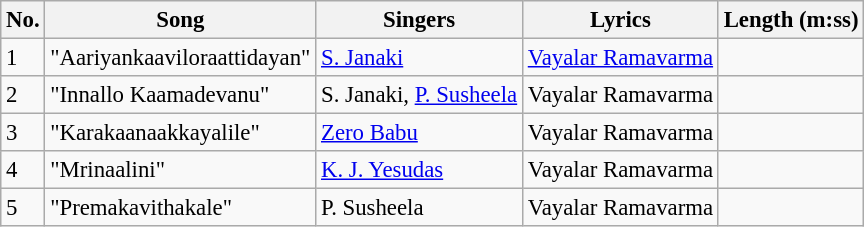<table class="wikitable" style="font-size:95%;">
<tr>
<th>No.</th>
<th>Song</th>
<th>Singers</th>
<th>Lyrics</th>
<th>Length (m:ss)</th>
</tr>
<tr>
<td>1</td>
<td>"Aariyankaaviloraattidayan"</td>
<td><a href='#'>S. Janaki</a></td>
<td><a href='#'>Vayalar Ramavarma</a></td>
<td></td>
</tr>
<tr>
<td>2</td>
<td>"Innallo Kaamadevanu"</td>
<td>S. Janaki, <a href='#'>P. Susheela</a></td>
<td>Vayalar Ramavarma</td>
<td></td>
</tr>
<tr>
<td>3</td>
<td>"Karakaanaakkayalile"</td>
<td><a href='#'>Zero Babu</a></td>
<td>Vayalar Ramavarma</td>
<td></td>
</tr>
<tr>
<td>4</td>
<td>"Mrinaalini"</td>
<td><a href='#'>K. J. Yesudas</a></td>
<td>Vayalar Ramavarma</td>
<td></td>
</tr>
<tr>
<td>5</td>
<td>"Premakavithakale"</td>
<td>P. Susheela</td>
<td>Vayalar Ramavarma</td>
<td></td>
</tr>
</table>
